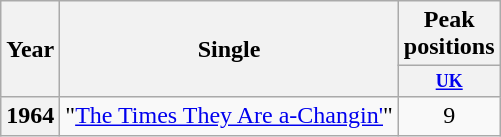<table class="wikitable plainrowheaders" style="text-align:left;">
<tr>
<th scope="col" rowspan="2">Year</th>
<th scope="col" rowspan="2">Single</th>
<th scope="col" colspan="1">Peak positions</th>
</tr>
<tr>
<th style="width:2em; font-size:75%;"><a href='#'>UK</a><br></th>
</tr>
<tr>
<th scope="row">1964</th>
<td>"<a href='#'>The Times They Are a-Changin'</a>"</td>
<td style="text-align:center;">9</td>
</tr>
</table>
